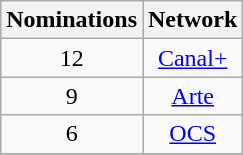<table class="wikitable sortable" style="text-align: center; max-width:20em">
<tr>
<th scope="col">Nominations</th>
<th scope="col">Network</th>
</tr>
<tr>
<td scope="row">12</td>
<td><a href='#'>Canal+</a></td>
</tr>
<tr>
<td scope="row" rowspan="1">9</td>
<td><a href='#'>Arte</a></td>
</tr>
<tr>
<td scope="row" rowspan="1">6</td>
<td><a href='#'>OCS</a></td>
</tr>
<tr>
</tr>
</table>
